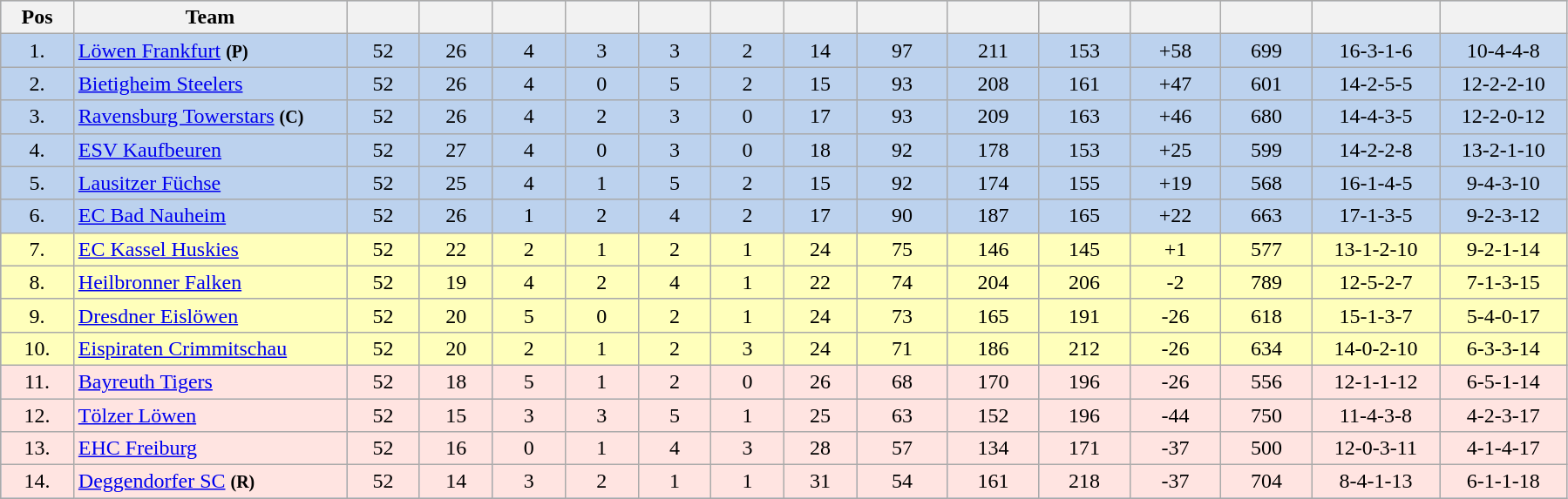<table class="wikitable" style="text-align:center; background:#BCD2EE;">
<tr style="background:#E0E0E0">
<th style="width:4%" class="unsortable">Pos</th>
<th style="width:15%">Team</th>
<th style="width:4%"></th>
<th style="width:4%"></th>
<th style="width:4%"></th>
<th style="width:4%"></th>
<th style="width:4%"></th>
<th style="width:4%"></th>
<th style="width:4%"></th>
<th style="width:5%"></th>
<th style="width:5%"></th>
<th style="width:5%"></th>
<th style="width:5%"></th>
<th style="width:5%"></th>
<th style="width:7%"></th>
<th style="width:7%"></th>
</tr>
<tr>
<td>1.</td>
<td style="text-align:left"><a href='#'>Löwen Frankfurt</a> <small><strong>(P)</strong></small></td>
<td>52</td>
<td>26</td>
<td>4</td>
<td>3</td>
<td>3</td>
<td>2</td>
<td>14</td>
<td>97</td>
<td>211</td>
<td>153</td>
<td>+58</td>
<td>699</td>
<td>16-3-1-6</td>
<td>10-4-4-8</td>
</tr>
<tr>
<td>2.</td>
<td style="text-align:left"><a href='#'>Bietigheim Steelers</a></td>
<td>52</td>
<td>26</td>
<td>4</td>
<td>0</td>
<td>5</td>
<td>2</td>
<td>15</td>
<td>93</td>
<td>208</td>
<td>161</td>
<td>+47</td>
<td>601</td>
<td>14-2-5-5</td>
<td>12-2-2-10</td>
</tr>
<tr>
<td>3.</td>
<td style="text-align:left"><a href='#'>Ravensburg Towerstars</a> <small><strong>(C)</strong></small></td>
<td>52</td>
<td>26</td>
<td>4</td>
<td>2</td>
<td>3</td>
<td>0</td>
<td>17</td>
<td>93</td>
<td>209</td>
<td>163</td>
<td>+46</td>
<td>680</td>
<td>14-4-3-5</td>
<td>12-2-0-12</td>
</tr>
<tr>
<td>4.</td>
<td style="text-align:left"><a href='#'>ESV Kaufbeuren</a></td>
<td>52</td>
<td>27</td>
<td>4</td>
<td>0</td>
<td>3</td>
<td>0</td>
<td>18</td>
<td>92</td>
<td>178</td>
<td>153</td>
<td>+25</td>
<td>599</td>
<td>14-2-2-8</td>
<td>13-2-1-10</td>
</tr>
<tr>
<td>5.</td>
<td style="text-align:left"><a href='#'>Lausitzer Füchse</a></td>
<td>52</td>
<td>25</td>
<td>4</td>
<td>1</td>
<td>5</td>
<td>2</td>
<td>15</td>
<td>92</td>
<td>174</td>
<td>155</td>
<td>+19</td>
<td>568</td>
<td>16-1-4-5</td>
<td>9-4-3-10</td>
</tr>
<tr>
<td>6.</td>
<td style="text-align:left"><a href='#'>EC Bad Nauheim</a></td>
<td>52</td>
<td>26</td>
<td>1</td>
<td>2</td>
<td>4</td>
<td>2</td>
<td>17</td>
<td>90</td>
<td>187</td>
<td>165</td>
<td>+22</td>
<td>663</td>
<td>17-1-3-5</td>
<td>9-2-3-12</td>
</tr>
<tr style="background:#FFFFBB">
<td>7.</td>
<td style="text-align:left"><a href='#'>EC Kassel Huskies</a></td>
<td>52</td>
<td>22</td>
<td>2</td>
<td>1</td>
<td>2</td>
<td>1</td>
<td>24</td>
<td>75</td>
<td>146</td>
<td>145</td>
<td>+1</td>
<td>577</td>
<td>13-1-2-10</td>
<td>9-2-1-14</td>
</tr>
<tr style="background:#FFFFBB">
<td>8.</td>
<td style="text-align:left"><a href='#'>Heilbronner Falken</a></td>
<td>52</td>
<td>19</td>
<td>4</td>
<td>2</td>
<td>4</td>
<td>1</td>
<td>22</td>
<td>74</td>
<td>204</td>
<td>206</td>
<td>-2</td>
<td>789</td>
<td>12-5-2-7</td>
<td>7-1-3-15</td>
</tr>
<tr style="background:#FFFFBB">
<td>9.</td>
<td style="text-align:left"><a href='#'>Dresdner Eislöwen</a></td>
<td>52</td>
<td>20</td>
<td>5</td>
<td>0</td>
<td>2</td>
<td>1</td>
<td>24</td>
<td>73</td>
<td>165</td>
<td>191</td>
<td>-26</td>
<td>618</td>
<td>15-1-3-7</td>
<td>5-4-0-17</td>
</tr>
<tr style="background:#FFFFBB">
<td>10.</td>
<td style="text-align:left"><a href='#'>Eispiraten Crimmitschau</a></td>
<td>52</td>
<td>20</td>
<td>2</td>
<td>1</td>
<td>2</td>
<td>3</td>
<td>24</td>
<td>71</td>
<td>186</td>
<td>212</td>
<td>-26</td>
<td>634</td>
<td>14-0-2-10</td>
<td>6-3-3-14</td>
</tr>
<tr style="background:#FFE4E1">
<td>11.</td>
<td style="text-align:left"><a href='#'>Bayreuth Tigers</a></td>
<td>52</td>
<td>18</td>
<td>5</td>
<td>1</td>
<td>2</td>
<td>0</td>
<td>26</td>
<td>68</td>
<td>170</td>
<td>196</td>
<td>-26</td>
<td>556</td>
<td>12-1-1-12</td>
<td>6-5-1-14</td>
</tr>
<tr style="background:#FFE4E1">
<td>12.</td>
<td style="text-align:left"><a href='#'>Tölzer Löwen</a></td>
<td>52</td>
<td>15</td>
<td>3</td>
<td>3</td>
<td>5</td>
<td>1</td>
<td>25</td>
<td>63</td>
<td>152</td>
<td>196</td>
<td>-44</td>
<td>750</td>
<td>11-4-3-8</td>
<td>4-2-3-17</td>
</tr>
<tr style="background:#FFE4E1">
<td>13.</td>
<td style="text-align:left"><a href='#'>EHC Freiburg</a></td>
<td>52</td>
<td>16</td>
<td>0</td>
<td>1</td>
<td>4</td>
<td>3</td>
<td>28</td>
<td>57</td>
<td>134</td>
<td>171</td>
<td>-37</td>
<td>500</td>
<td>12-0-3-11</td>
<td>4-1-4-17</td>
</tr>
<tr style="background:#FFE4E1">
<td>14.</td>
<td style="text-align:left"><a href='#'>Deggendorfer SC</a> <small><strong>(R)</strong></small></td>
<td>52</td>
<td>14</td>
<td>3</td>
<td>2</td>
<td>1</td>
<td>1</td>
<td>31</td>
<td>54</td>
<td>161</td>
<td>218</td>
<td>-37</td>
<td>704</td>
<td>8-4-1-13</td>
<td>6-1-1-18</td>
</tr>
</table>
